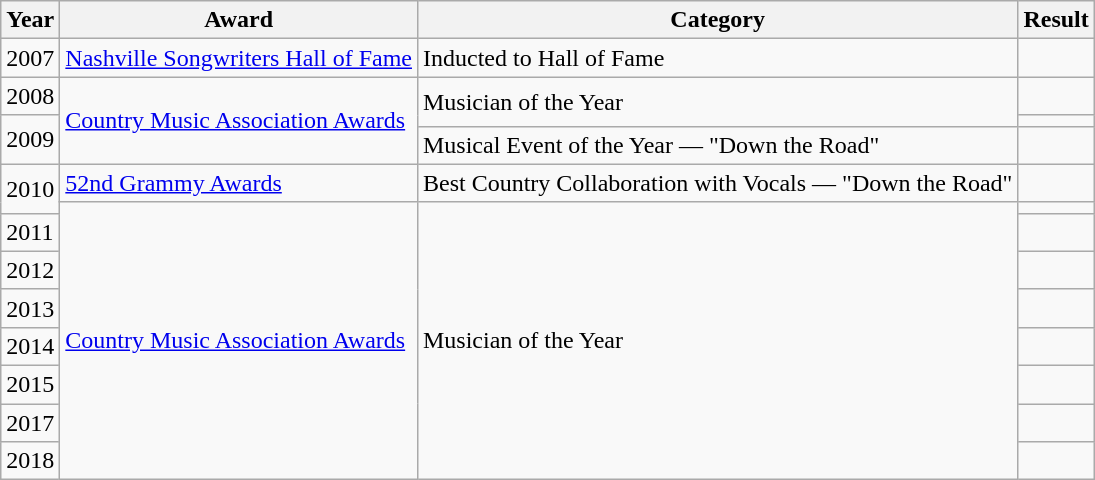<table class="wikitable">
<tr>
<th>Year</th>
<th>Award</th>
<th>Category</th>
<th>Result</th>
</tr>
<tr>
<td>2007</td>
<td><a href='#'>Nashville Songwriters Hall of Fame</a></td>
<td>Inducted to Hall of Fame</td>
<td></td>
</tr>
<tr>
<td>2008</td>
<td rowspan="3"><a href='#'>Country Music Association Awards</a></td>
<td rowspan="2">Musician of the Year</td>
<td></td>
</tr>
<tr>
<td rowspan="2">2009</td>
<td></td>
</tr>
<tr>
<td>Musical Event of the Year — "Down the Road"</td>
<td></td>
</tr>
<tr>
<td rowspan=2>2010</td>
<td><a href='#'>52nd Grammy Awards</a></td>
<td>Best Country Collaboration with Vocals — "Down the Road"</td>
<td></td>
</tr>
<tr>
<td rowspan=8><a href='#'>Country Music Association Awards</a></td>
<td rowspan=8>Musician of the Year</td>
<td></td>
</tr>
<tr>
<td>2011</td>
<td></td>
</tr>
<tr>
<td>2012</td>
<td></td>
</tr>
<tr>
<td>2013</td>
<td></td>
</tr>
<tr>
<td>2014</td>
<td></td>
</tr>
<tr>
<td>2015</td>
<td></td>
</tr>
<tr>
<td>2017</td>
<td></td>
</tr>
<tr>
<td>2018</td>
<td></td>
</tr>
</table>
